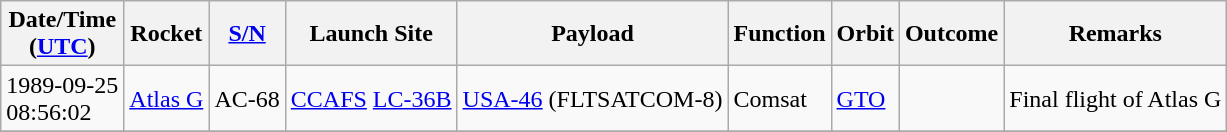<table class="wikitable" style="margin: 1em 1em 1em 0";>
<tr>
<th>Date/Time<br>(<a href='#'>UTC</a>)</th>
<th>Rocket</th>
<th><a href='#'>S/N</a></th>
<th>Launch Site</th>
<th>Payload</th>
<th>Function</th>
<th>Orbit</th>
<th>Outcome</th>
<th>Remarks</th>
</tr>
<tr>
<td>1989-09-25<br>08:56:02</td>
<td><a href='#'>Atlas G</a></td>
<td>AC-68</td>
<td><a href='#'>CCAFS</a> <a href='#'>LC-36B</a></td>
<td><a href='#'>USA-46</a> (FLTSATCOM-8)</td>
<td>Comsat</td>
<td><a href='#'>GTO</a></td>
<td></td>
<td>Final flight of Atlas G</td>
</tr>
<tr>
</tr>
</table>
